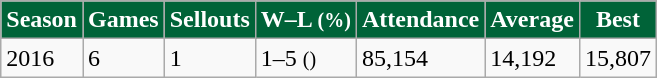<table class="wikitable">
<tr style="background: #006338; color: #FFFFFF" align="center">
<td><strong>Season</strong></td>
<td><strong>Games</strong></td>
<td><strong>Sellouts</strong></td>
<td><strong>W–L  <small>(%)</small> </strong></td>
<td><strong>Attendance</strong></td>
<td><strong>Average</strong></td>
<td><strong>Best</strong></td>
</tr>
<tr>
<td>2016</td>
<td>6</td>
<td>1</td>
<td>1–5  <small>()</small></td>
<td>85,154</td>
<td>14,192</td>
<td>15,807</td>
</tr>
</table>
